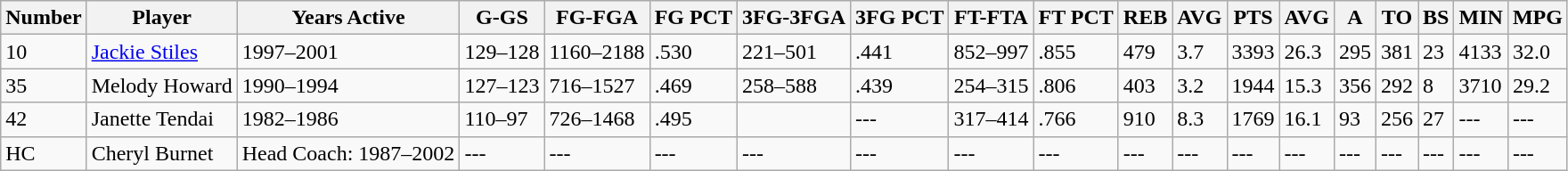<table class="wikitable sortable">
<tr>
<th>Number</th>
<th>Player</th>
<th>Years Active</th>
<th>G-GS</th>
<th>FG-FGA</th>
<th>FG PCT</th>
<th>3FG-3FGA</th>
<th>3FG PCT</th>
<th>FT-FTA</th>
<th>FT PCT</th>
<th>REB</th>
<th>AVG</th>
<th>PTS</th>
<th>AVG</th>
<th>A</th>
<th>TO</th>
<th>BS</th>
<th>MIN</th>
<th>MPG</th>
</tr>
<tr>
<td>10</td>
<td><a href='#'>Jackie Stiles</a></td>
<td>1997–2001</td>
<td>129–128</td>
<td>1160–2188</td>
<td>.530</td>
<td>221–501</td>
<td>.441</td>
<td>852–997</td>
<td>.855</td>
<td>479</td>
<td>3.7</td>
<td>3393</td>
<td>26.3</td>
<td>295</td>
<td>381</td>
<td>23</td>
<td>4133</td>
<td>32.0</td>
</tr>
<tr>
<td>35</td>
<td>Melody Howard</td>
<td>1990–1994</td>
<td>127–123</td>
<td>716–1527</td>
<td>.469</td>
<td>258–588</td>
<td>.439</td>
<td>254–315</td>
<td>.806</td>
<td>403</td>
<td>3.2</td>
<td>1944</td>
<td>15.3</td>
<td>356</td>
<td>292</td>
<td>8</td>
<td>3710</td>
<td>29.2</td>
</tr>
<tr>
<td>42</td>
<td>Janette Tendai</td>
<td>1982–1986</td>
<td>110–97</td>
<td>726–1468</td>
<td>.495</td>
<td></td>
<td>---</td>
<td>317–414</td>
<td>.766</td>
<td>910</td>
<td>8.3</td>
<td>1769</td>
<td>16.1</td>
<td>93</td>
<td>256</td>
<td>27</td>
<td>---</td>
<td>---</td>
</tr>
<tr>
<td>HC</td>
<td>Cheryl Burnet</td>
<td>Head Coach: 1987–2002</td>
<td>---</td>
<td>---</td>
<td>---</td>
<td>---</td>
<td>---</td>
<td>---</td>
<td>---</td>
<td>---</td>
<td>---</td>
<td>---</td>
<td>---</td>
<td>---</td>
<td>---</td>
<td>---</td>
<td>---</td>
<td>---</td>
</tr>
</table>
